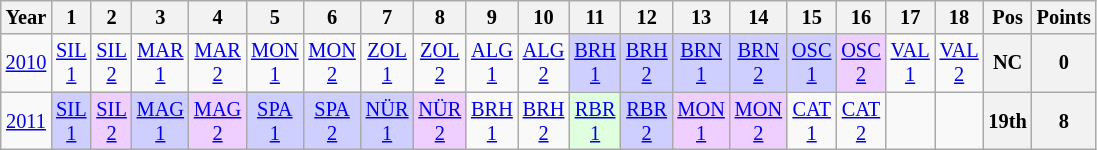<table class="wikitable" style="text-align:center; font-size:85%">
<tr>
<th>Year</th>
<th>1</th>
<th>2</th>
<th>3</th>
<th>4</th>
<th>5</th>
<th>6</th>
<th>7</th>
<th>8</th>
<th>9</th>
<th>10</th>
<th>11</th>
<th>12</th>
<th>13</th>
<th>14</th>
<th>15</th>
<th>16</th>
<th>17</th>
<th>18</th>
<th>Pos</th>
<th>Points</th>
</tr>
<tr>
<td><a href='#'>2010</a></td>
<td><a href='#'>SIL<br>1</a></td>
<td><a href='#'>SIL<br>2</a></td>
<td><a href='#'>MAR<br>1</a></td>
<td><a href='#'>MAR<br>2</a></td>
<td><a href='#'>MON<br>1</a></td>
<td><a href='#'>MON<br>2</a></td>
<td><a href='#'>ZOL<br>1</a></td>
<td><a href='#'>ZOL<br>2</a></td>
<td><a href='#'>ALG<br>1</a></td>
<td><a href='#'>ALG<br>2</a></td>
<td style="background:#CFCFFF;"><a href='#'>BRH<br>1</a><br></td>
<td style="background:#CFCFFF;"><a href='#'>BRH<br>2</a><br></td>
<td style="background:#CFCFFF;"><a href='#'>BRN<br>1</a><br></td>
<td style="background:#CFCFFF;"><a href='#'>BRN<br>2</a><br></td>
<td style="background:#CFCFFF;"><a href='#'>OSC<br>1</a><br></td>
<td style="background:#EFCFFF;"><a href='#'>OSC<br>2</a><br></td>
<td><a href='#'>VAL<br>1</a></td>
<td><a href='#'>VAL<br>2</a></td>
<th>NC</th>
<th>0</th>
</tr>
<tr>
<td><a href='#'>2011</a></td>
<td style="background:#CFCFFF;"><a href='#'>SIL<br>1</a><br></td>
<td style="background:#EFCFFF;"><a href='#'>SIL<br>2</a><br></td>
<td style="background:#CFCFFF;"><a href='#'>MAG<br>1</a><br></td>
<td style="background:#EFCFFF;"><a href='#'>MAG<br>2</a><br></td>
<td style="background:#CFCFFF;"><a href='#'>SPA<br>1</a><br></td>
<td style="background:#CFCFFF;"><a href='#'>SPA<br>2</a><br></td>
<td style="background:#CFCFFF;"><a href='#'>NÜR<br>1</a><br></td>
<td style="background:#EFCFFF;"><a href='#'>NÜR<br>2</a><br></td>
<td><a href='#'>BRH<br>1</a></td>
<td><a href='#'>BRH<br>2</a></td>
<td style="background:#DFFFDF;"><a href='#'>RBR<br>1</a><br></td>
<td style="background:#CFCFFF;"><a href='#'>RBR<br>2</a><br></td>
<td style="background:#EFCFFF;"><a href='#'>MON<br>1</a><br></td>
<td style="background:#EFCFFF;"><a href='#'>MON<br>2</a><br></td>
<td><a href='#'>CAT<br>1</a></td>
<td><a href='#'>CAT<br>2</a></td>
<td></td>
<td></td>
<th>19th</th>
<th>8</th>
</tr>
</table>
